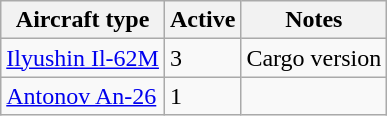<table class="wikitable sortable">
<tr>
<th>Aircraft type</th>
<th>Active</th>
<th>Notes</th>
</tr>
<tr>
<td><a href='#'>Ilyushin Il-62M</a></td>
<td>3</td>
<td>Cargo version</td>
</tr>
<tr>
<td><a href='#'>Antonov An-26</a></td>
<td>1</td>
<td></td>
</tr>
</table>
